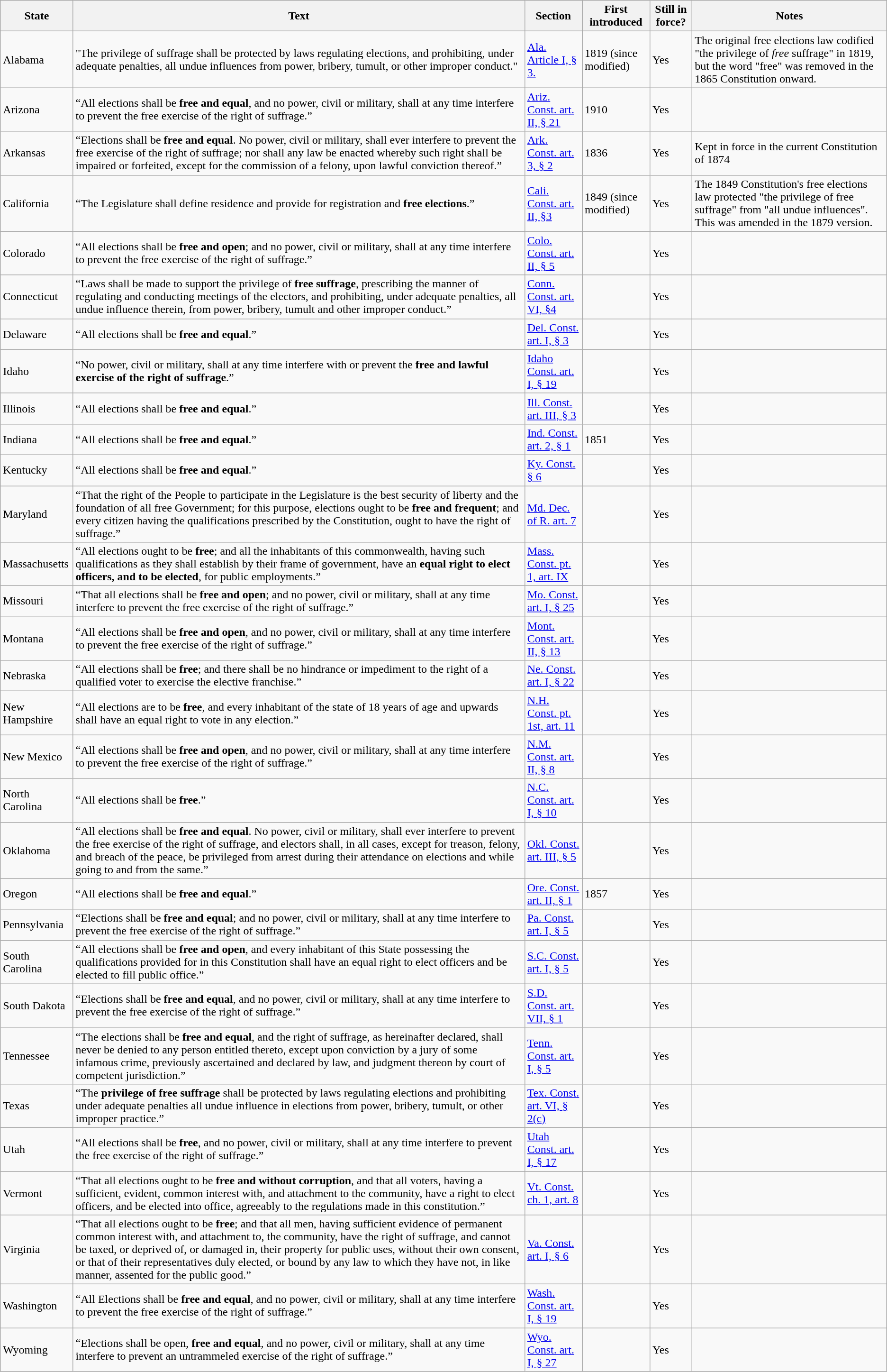<table class="wikitable sortable">
<tr>
<th>State</th>
<th>Text</th>
<th>Section</th>
<th>First introduced</th>
<th>Still in force?</th>
<th>Notes</th>
</tr>
<tr>
<td>Alabama</td>
<td>"The privilege of suffrage shall be protected by laws regulating elections, and prohibiting, under adequate penalties, all undue influences from power, bribery, tumult, or other improper conduct."</td>
<td><a href='#'>Ala. Article I, § 3.</a></td>
<td>1819 (since modified)</td>
<td>Yes</td>
<td>The original free elections law codified "the privilege of <em>free</em> suffrage" in 1819, but the word "free" was removed in the 1865 Constitution onward.</td>
</tr>
<tr>
<td>Arizona</td>
<td>“All elections shall be <strong>free and equal</strong>, and no power, civil or military, shall at any time interfere to prevent the free exercise of the right of suffrage.”</td>
<td><a href='#'>Ariz. Const. art. II, § 21</a></td>
<td>1910</td>
<td>Yes</td>
<td></td>
</tr>
<tr>
<td>Arkansas</td>
<td>“Elections shall be <strong>free and equal</strong>. No power, civil or military, shall ever interfere to prevent the free exercise of the right of suffrage; nor shall any law be enacted whereby such right shall be impaired or forfeited, except for the commission of a felony, upon lawful conviction thereof.”</td>
<td><a href='#'>Ark. Const. art. 3, § 2</a></td>
<td>1836</td>
<td>Yes</td>
<td>Kept in force in the current Constitution of 1874</td>
</tr>
<tr>
<td>California</td>
<td>“The Legislature shall define residence and provide for registration and <strong>free elections</strong>.”</td>
<td><a href='#'>Cali. Const. art. II, §3</a></td>
<td>1849 (since modified)</td>
<td>Yes</td>
<td>The 1849 Constitution's free elections law protected "the privilege of free suffrage" from "all undue influences". This was amended in the 1879 version.</td>
</tr>
<tr>
<td>Colorado</td>
<td>“All elections shall be <strong>free and open</strong>; and no power, civil or military, shall at any time interfere to prevent the free exercise of the right of suffrage.”</td>
<td><a href='#'>Colo. Const. art. II, § 5</a></td>
<td></td>
<td>Yes</td>
<td></td>
</tr>
<tr>
<td>Connecticut</td>
<td>“Laws shall be made to support the privilege of <strong>free suffrage</strong>, prescribing the manner of regulating and conducting meetings of the electors, and prohibiting, under adequate penalties, all undue influence therein, from power, bribery, tumult and other improper conduct.”</td>
<td><a href='#'>Conn. Const. art. VI, §4</a></td>
<td></td>
<td>Yes</td>
<td></td>
</tr>
<tr>
<td>Delaware</td>
<td>“All elections shall be <strong>free and equal</strong>.”</td>
<td><a href='#'>Del. Const. art. I, § 3</a></td>
<td></td>
<td>Yes</td>
<td></td>
</tr>
<tr>
<td>Idaho</td>
<td>“No power, civil or military, shall at any time interfere with or prevent the <strong>free and lawful exercise of the right of suffrage</strong>.”</td>
<td><a href='#'>Idaho Const. art. I, § 19</a></td>
<td></td>
<td>Yes</td>
<td></td>
</tr>
<tr>
<td>Illinois</td>
<td>“All elections shall be <strong>free and equal</strong>.”</td>
<td><a href='#'>Ill. Const. art. III, § 3</a></td>
<td></td>
<td>Yes</td>
<td></td>
</tr>
<tr>
<td>Indiana</td>
<td>“All elections shall be <strong>free and equal</strong>.”</td>
<td><a href='#'>Ind. Const. art. 2, § 1</a></td>
<td>1851</td>
<td>Yes</td>
<td></td>
</tr>
<tr>
<td>Kentucky</td>
<td>“All elections shall be <strong>free and equal</strong>.”</td>
<td><a href='#'>Ky. Const. § 6</a></td>
<td></td>
<td>Yes</td>
<td></td>
</tr>
<tr>
<td>Maryland</td>
<td>“That the right of the People to participate in the Legislature is the best security of liberty and the foundation of all free Government; for this purpose, elections ought to be <strong>free and frequent</strong>; and every citizen having the qualifications prescribed by the Constitution, ought to have the right of suffrage.”</td>
<td><a href='#'>Md. Dec. of R. art. 7</a></td>
<td></td>
<td>Yes</td>
<td></td>
</tr>
<tr>
<td>Massachusetts</td>
<td>“All elections ought to be <strong>free</strong>; and all the inhabitants of this commonwealth, having such qualifications as they shall establish by their frame of government, have an <strong>equal right to elect officers, and to be elected</strong>, for public employments.”</td>
<td><a href='#'>Mass. Const. pt. 1, art. IX</a></td>
<td></td>
<td>Yes</td>
<td></td>
</tr>
<tr>
<td>Missouri</td>
<td>“That all elections shall be <strong>free and open</strong>; and no power, civil or military, shall at any time interfere to prevent the free exercise of the right of suffrage.”</td>
<td><a href='#'>Mo. Const. art. I, § 25</a></td>
<td></td>
<td>Yes</td>
<td></td>
</tr>
<tr>
<td>Montana</td>
<td>“All elections shall be <strong>free and open</strong>, and no power, civil or military, shall at any time interfere to prevent the free exercise of the right of suffrage.”</td>
<td><a href='#'>Mont. Const. art. II, § 13</a></td>
<td></td>
<td>Yes</td>
<td></td>
</tr>
<tr>
<td>Nebraska</td>
<td>“All elections shall be <strong>free</strong>; and there shall be no hindrance or impediment to the right of a qualified voter to exercise the elective franchise.”</td>
<td><a href='#'>Ne. Const. art. I, § 22</a></td>
<td></td>
<td>Yes</td>
<td></td>
</tr>
<tr>
<td>New Hampshire</td>
<td>“All elections are to be <strong>free</strong>, and every inhabitant of the state of 18 years of age and upwards shall have an equal right to vote in any election.”</td>
<td><a href='#'>N.H. Const. pt. 1st, art. 11</a></td>
<td></td>
<td>Yes</td>
<td></td>
</tr>
<tr>
<td>New Mexico</td>
<td>“All elections shall be <strong>free and open</strong>, and no power, civil or military, shall at any time interfere to prevent the free exercise of the right of suffrage.”</td>
<td><a href='#'>N.M. Const. art. II, § 8</a></td>
<td></td>
<td>Yes</td>
<td></td>
</tr>
<tr>
<td>North Carolina</td>
<td>“All elections shall be <strong>free</strong>.”</td>
<td><a href='#'>N.C. Const. art. I, § 10</a></td>
<td></td>
<td>Yes</td>
<td></td>
</tr>
<tr>
<td>Oklahoma</td>
<td>“All elections shall be <strong>free and equal</strong>. No power, civil or military, shall ever interfere to prevent the free exercise of the right of suffrage, and electors shall, in all cases, except for treason, felony, and breach of the peace, be privileged from arrest during their attendance on elections and while going to and from the same.”</td>
<td><a href='#'>Okl. Const. art. III, § 5</a></td>
<td></td>
<td>Yes</td>
<td></td>
</tr>
<tr>
<td>Oregon</td>
<td>“All elections shall be <strong>free and equal</strong>.”</td>
<td><a href='#'>Ore. Const. art. II, § 1</a></td>
<td>1857</td>
<td>Yes</td>
<td></td>
</tr>
<tr>
<td>Pennsylvania</td>
<td>“Elections shall be <strong>free and equal</strong>; and no power, civil or military, shall at any time interfere to prevent the free exercise of the right of suffrage.”</td>
<td><a href='#'>Pa. Const. art. I, § 5</a></td>
<td></td>
<td>Yes</td>
<td></td>
</tr>
<tr>
<td>South Carolina</td>
<td>“All elections shall be <strong>free and open</strong>, and every inhabitant of this State possessing the qualifications provided for in this Constitution shall have an equal right to elect officers and be elected to fill public office.”</td>
<td><a href='#'>S.C. Const. art. I, § 5</a></td>
<td></td>
<td>Yes</td>
<td></td>
</tr>
<tr>
<td>South Dakota</td>
<td>“Elections shall be <strong>free and equal</strong>, and no power, civil or military, shall at any time interfere to prevent the free exercise of the right of suffrage.”</td>
<td><a href='#'>S.D. Const. art. VII, § 1</a></td>
<td></td>
<td>Yes</td>
<td></td>
</tr>
<tr>
<td>Tennessee</td>
<td>“The elections shall be <strong>free and equal</strong>, and the right of suffrage, as hereinafter declared, shall never be denied to any person entitled thereto, except upon conviction by a jury of some infamous crime, previously ascertained and declared by law, and judgment thereon by court of competent jurisdiction.”</td>
<td><a href='#'>Tenn. Const. art. I, § 5</a></td>
<td></td>
<td>Yes</td>
<td></td>
</tr>
<tr>
<td>Texas</td>
<td>“The <strong>privilege of free suffrage</strong> shall be protected by laws regulating elections and prohibiting under adequate penalties all undue influence in elections from power, bribery, tumult, or other improper practice.”</td>
<td><a href='#'>Tex. Const. art. VI, § 2(c)</a></td>
<td></td>
<td>Yes</td>
<td></td>
</tr>
<tr>
<td>Utah</td>
<td>“All elections shall be <strong>free</strong>, and no power, civil or military, shall at any time interfere to prevent the free exercise of the right of suffrage.”</td>
<td><a href='#'>Utah Const. art. I, § 17</a></td>
<td></td>
<td>Yes</td>
<td></td>
</tr>
<tr>
<td>Vermont</td>
<td>“That all elections ought to be <strong>free and without corruption</strong>, and that all voters, having a sufficient, evident, common interest with, and attachment to the community, have a right to elect officers, and be elected into office, agreeably to the regulations made in this constitution.”</td>
<td><a href='#'>Vt. Const. ch. 1, art. 8</a></td>
<td></td>
<td>Yes</td>
<td></td>
</tr>
<tr>
<td>Virginia</td>
<td>“That all elections ought to be <strong>free</strong>; and that all men, having sufficient evidence of permanent common interest with, and attachment to, the community, have the right of suffrage, and cannot be taxed, or deprived of, or damaged in, their property for public uses, without their own consent, or that of their representatives duly elected, or bound by any law to which they have not, in like manner, assented for the public good.”</td>
<td><a href='#'>Va. Const. art. I, § 6</a></td>
<td></td>
<td>Yes</td>
<td></td>
</tr>
<tr>
<td>Washington</td>
<td>“All Elections shall be <strong>free and equal</strong>, and no power, civil or military, shall at any time interfere to prevent the free exercise of the right of suffrage.”</td>
<td><a href='#'>Wash. Const. art. I, § 19</a></td>
<td></td>
<td>Yes</td>
<td></td>
</tr>
<tr>
<td>Wyoming</td>
<td>“Elections shall be open, <strong>free and equal</strong>, and no power, civil or military, shall at any time interfere to prevent an untrammeled exercise of the right of suffrage.”</td>
<td><a href='#'>Wyo. Const. art. I, § 27</a></td>
<td></td>
<td>Yes</td>
<td></td>
</tr>
</table>
